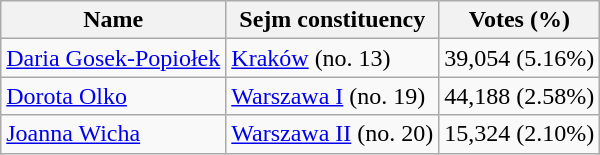<table class="wikitable">
<tr>
<th>Name</th>
<th>Sejm constituency</th>
<th>Votes (%)</th>
</tr>
<tr>
<td><a href='#'>Daria Gosek-Popiołek</a></td>
<td><a href='#'>Kraków</a> (no. 13)</td>
<td>39,054 (5.16%)</td>
</tr>
<tr>
<td><a href='#'>Dorota Olko</a></td>
<td><a href='#'>Warszawa I</a> (no. 19)</td>
<td>44,188 (2.58%)</td>
</tr>
<tr>
<td><a href='#'>Joanna Wicha</a></td>
<td><a href='#'>Warszawa II</a> (no. 20)</td>
<td>15,324 (2.10%)</td>
</tr>
</table>
